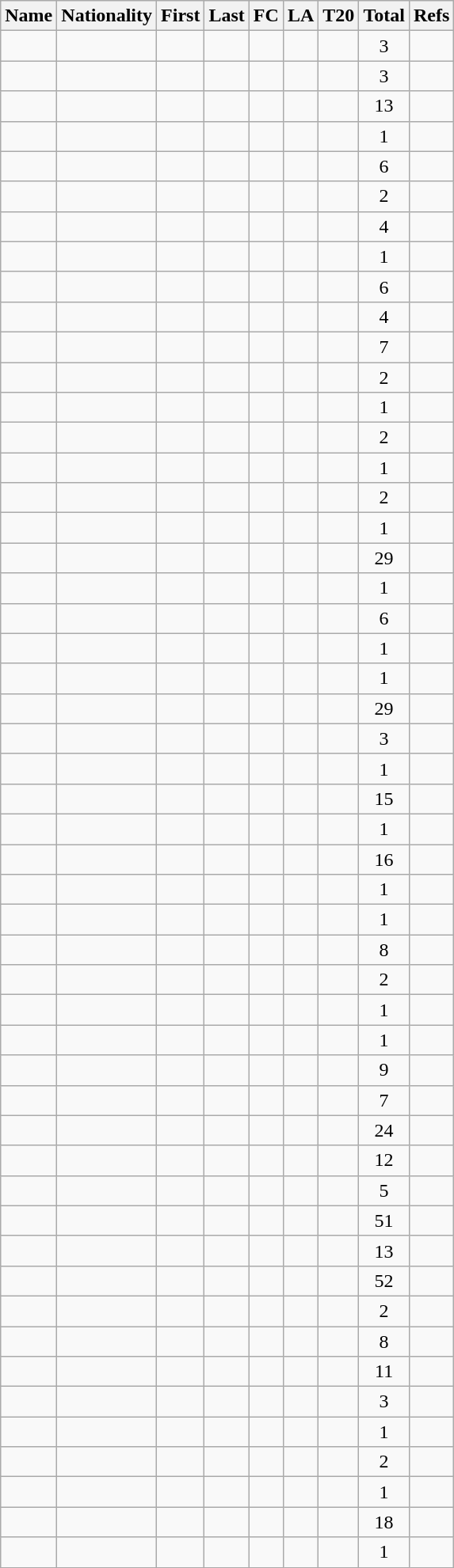<table class="wikitable sortable" style="text-align: center;">
<tr>
<th>Name</th>
<th>Nationality</th>
<th>First</th>
<th>Last</th>
<th>FC</th>
<th>LA</th>
<th>T20</th>
<th>Total</th>
<th class="unsortable">Refs</th>
</tr>
<tr>
<td align="left"></td>
<td></td>
<td></td>
<td></td>
<td></td>
<td></td>
<td></td>
<td>3</td>
<td></td>
</tr>
<tr>
<td align="left"></td>
<td></td>
<td></td>
<td></td>
<td></td>
<td></td>
<td></td>
<td>3</td>
<td></td>
</tr>
<tr>
<td align="left"></td>
<td></td>
<td></td>
<td></td>
<td></td>
<td></td>
<td></td>
<td>13</td>
<td></td>
</tr>
<tr>
<td align="left"></td>
<td></td>
<td></td>
<td></td>
<td></td>
<td></td>
<td></td>
<td>1</td>
<td></td>
</tr>
<tr>
<td align="left"></td>
<td></td>
<td></td>
<td></td>
<td></td>
<td></td>
<td></td>
<td>6</td>
<td></td>
</tr>
<tr>
<td align="left"></td>
<td></td>
<td></td>
<td></td>
<td></td>
<td></td>
<td></td>
<td>2</td>
<td></td>
</tr>
<tr>
<td align="left"></td>
<td></td>
<td></td>
<td></td>
<td></td>
<td></td>
<td></td>
<td>4</td>
<td></td>
</tr>
<tr>
<td align="left"></td>
<td></td>
<td></td>
<td></td>
<td></td>
<td></td>
<td></td>
<td>1</td>
<td></td>
</tr>
<tr>
<td align="left"></td>
<td></td>
<td></td>
<td></td>
<td></td>
<td></td>
<td></td>
<td>6</td>
<td></td>
</tr>
<tr>
<td align="left"></td>
<td></td>
<td></td>
<td></td>
<td></td>
<td></td>
<td></td>
<td>4</td>
<td></td>
</tr>
<tr>
<td align="left"></td>
<td></td>
<td></td>
<td></td>
<td></td>
<td></td>
<td></td>
<td>7</td>
<td></td>
</tr>
<tr>
<td align="left"></td>
<td></td>
<td></td>
<td></td>
<td></td>
<td></td>
<td></td>
<td>2</td>
<td></td>
</tr>
<tr>
<td align="left"></td>
<td></td>
<td></td>
<td></td>
<td></td>
<td></td>
<td></td>
<td>1</td>
<td></td>
</tr>
<tr>
<td align="left"></td>
<td></td>
<td></td>
<td></td>
<td></td>
<td></td>
<td></td>
<td>2</td>
<td></td>
</tr>
<tr>
<td align="left"></td>
<td></td>
<td></td>
<td></td>
<td></td>
<td></td>
<td></td>
<td>1</td>
<td></td>
</tr>
<tr>
<td align="left"></td>
<td></td>
<td></td>
<td></td>
<td></td>
<td></td>
<td></td>
<td>2</td>
<td></td>
</tr>
<tr>
<td align="left"></td>
<td></td>
<td></td>
<td></td>
<td></td>
<td></td>
<td></td>
<td>1</td>
<td></td>
</tr>
<tr>
<td align="left"></td>
<td></td>
<td></td>
<td></td>
<td></td>
<td></td>
<td></td>
<td>29</td>
<td></td>
</tr>
<tr>
<td align="left"></td>
<td></td>
<td></td>
<td></td>
<td></td>
<td></td>
<td></td>
<td>1</td>
<td></td>
</tr>
<tr>
<td align="left"></td>
<td></td>
<td></td>
<td></td>
<td></td>
<td></td>
<td></td>
<td>6</td>
<td></td>
</tr>
<tr>
<td align="left"></td>
<td></td>
<td></td>
<td></td>
<td></td>
<td></td>
<td></td>
<td>1</td>
<td></td>
</tr>
<tr>
<td align="left"></td>
<td></td>
<td></td>
<td></td>
<td></td>
<td></td>
<td></td>
<td>1</td>
<td></td>
</tr>
<tr>
<td align="left"></td>
<td></td>
<td></td>
<td></td>
<td></td>
<td></td>
<td></td>
<td>29</td>
<td></td>
</tr>
<tr>
<td align="left"></td>
<td></td>
<td></td>
<td></td>
<td></td>
<td></td>
<td></td>
<td>3</td>
<td></td>
</tr>
<tr>
<td align="left"></td>
<td></td>
<td></td>
<td></td>
<td></td>
<td></td>
<td></td>
<td>1</td>
<td></td>
</tr>
<tr>
<td align="left"></td>
<td></td>
<td></td>
<td></td>
<td></td>
<td></td>
<td></td>
<td>15</td>
<td></td>
</tr>
<tr>
<td align="left"></td>
<td></td>
<td></td>
<td></td>
<td></td>
<td></td>
<td></td>
<td>1</td>
<td></td>
</tr>
<tr>
<td align="left"></td>
<td></td>
<td></td>
<td></td>
<td></td>
<td></td>
<td></td>
<td>16</td>
<td></td>
</tr>
<tr>
<td align="left"></td>
<td></td>
<td></td>
<td></td>
<td></td>
<td></td>
<td></td>
<td>1</td>
<td></td>
</tr>
<tr>
<td align="left"></td>
<td></td>
<td></td>
<td></td>
<td></td>
<td></td>
<td></td>
<td>1</td>
<td></td>
</tr>
<tr>
<td align="left"></td>
<td></td>
<td></td>
<td></td>
<td></td>
<td></td>
<td></td>
<td>8</td>
<td></td>
</tr>
<tr>
<td align="left"></td>
<td></td>
<td></td>
<td></td>
<td></td>
<td></td>
<td></td>
<td>2</td>
<td></td>
</tr>
<tr>
<td align="left"></td>
<td></td>
<td></td>
<td></td>
<td></td>
<td></td>
<td></td>
<td>1</td>
<td></td>
</tr>
<tr>
<td align="left"></td>
<td></td>
<td></td>
<td></td>
<td></td>
<td></td>
<td></td>
<td>1</td>
<td></td>
</tr>
<tr>
<td align="left"></td>
<td></td>
<td></td>
<td></td>
<td></td>
<td></td>
<td></td>
<td>9</td>
<td></td>
</tr>
<tr>
<td align="left"></td>
<td></td>
<td></td>
<td></td>
<td></td>
<td></td>
<td></td>
<td>7</td>
<td></td>
</tr>
<tr>
<td align="left"></td>
<td></td>
<td></td>
<td></td>
<td></td>
<td></td>
<td></td>
<td>24</td>
<td></td>
</tr>
<tr>
<td align="left"></td>
<td></td>
<td></td>
<td></td>
<td></td>
<td></td>
<td></td>
<td>12</td>
<td></td>
</tr>
<tr>
<td align="left"></td>
<td></td>
<td></td>
<td></td>
<td></td>
<td></td>
<td></td>
<td>5</td>
<td></td>
</tr>
<tr>
<td align="left"></td>
<td></td>
<td></td>
<td></td>
<td></td>
<td></td>
<td></td>
<td>51</td>
<td></td>
</tr>
<tr>
<td align="left"></td>
<td></td>
<td></td>
<td></td>
<td></td>
<td></td>
<td></td>
<td>13</td>
<td></td>
</tr>
<tr>
<td align="left"></td>
<td></td>
<td></td>
<td></td>
<td></td>
<td></td>
<td></td>
<td>52</td>
<td></td>
</tr>
<tr>
<td align="left"></td>
<td></td>
<td></td>
<td></td>
<td></td>
<td></td>
<td></td>
<td>2</td>
<td></td>
</tr>
<tr>
<td align="left"></td>
<td></td>
<td></td>
<td></td>
<td></td>
<td></td>
<td></td>
<td>8</td>
<td></td>
</tr>
<tr>
<td align="left"></td>
<td></td>
<td></td>
<td></td>
<td></td>
<td></td>
<td></td>
<td>11</td>
<td></td>
</tr>
<tr>
<td align="left"></td>
<td></td>
<td></td>
<td></td>
<td></td>
<td></td>
<td></td>
<td>3</td>
<td></td>
</tr>
<tr>
<td align="left"></td>
<td></td>
<td></td>
<td></td>
<td></td>
<td></td>
<td></td>
<td>1</td>
<td></td>
</tr>
<tr>
<td align="left"></td>
<td></td>
<td></td>
<td></td>
<td></td>
<td></td>
<td></td>
<td>2</td>
<td></td>
</tr>
<tr>
<td align="left"></td>
<td></td>
<td></td>
<td></td>
<td></td>
<td></td>
<td></td>
<td>1</td>
<td></td>
</tr>
<tr>
<td align="left"></td>
<td></td>
<td></td>
<td></td>
<td></td>
<td></td>
<td></td>
<td>18</td>
<td></td>
</tr>
<tr>
<td align="left"></td>
<td></td>
<td></td>
<td></td>
<td></td>
<td></td>
<td></td>
<td>1</td>
<td></td>
</tr>
</table>
